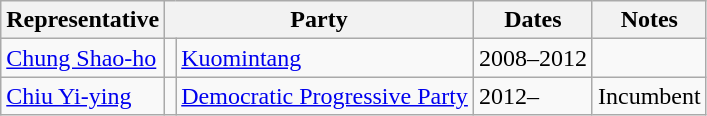<table class=wikitable>
<tr valign=bottom>
<th>Representative</th>
<th colspan="2">Party</th>
<th>Dates</th>
<th>Notes</th>
</tr>
<tr>
<td><a href='#'>Chung Shao-ho</a></td>
<td bgcolor=></td>
<td><a href='#'>Kuomintang</a></td>
<td>2008–2012</td>
<td></td>
</tr>
<tr>
<td><a href='#'>Chiu Yi-ying</a></td>
<td bgcolor=></td>
<td><a href='#'>Democratic Progressive Party</a></td>
<td>2012–</td>
<td>Incumbent</td>
</tr>
</table>
